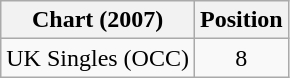<table class="wikitable">
<tr>
<th>Chart (2007)</th>
<th>Position</th>
</tr>
<tr>
<td>UK Singles (OCC)</td>
<td align="center">8</td>
</tr>
</table>
